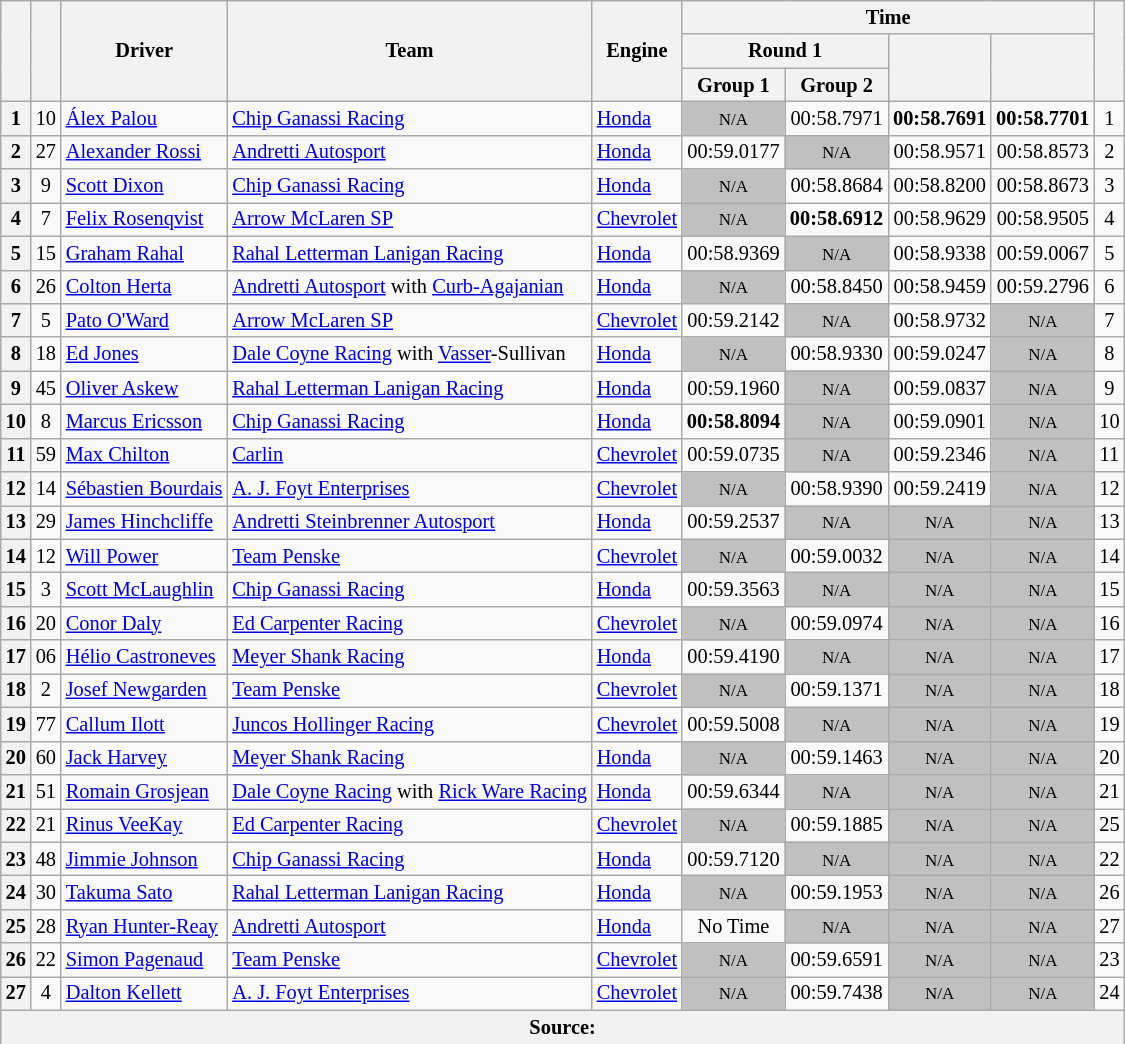<table class="wikitable sortable" style="text-align:center; font-size:85%;">
<tr>
<th rowspan="3"></th>
<th rowspan="3"></th>
<th rowspan="3">Driver</th>
<th rowspan="3">Team</th>
<th rowspan="3">Engine</th>
<th colspan="4" style="text-align:center;">Time</th>
<th rowspan="3"></th>
</tr>
<tr>
<th scope="col" colspan="2">Round 1</th>
<th scope="col" rowspan="2"></th>
<th scope="col" rowspan="2"></th>
</tr>
<tr>
<th scope="col">Group 1</th>
<th scope="col">Group 2</th>
</tr>
<tr>
<th scope="row">1</th>
<td align="center">10</td>
<td align="left"> <a href='#'>Álex Palou</a></td>
<td align="left"><a href='#'>Chip Ganassi Racing</a></td>
<td align="left"><a href='#'>Honda</a></td>
<td style="background: silver" align="center"><small>N/A</small></td>
<td>00:58.7971</td>
<td><strong>00:58.7691</strong></td>
<td><strong>00:58.7701</strong></td>
<td align="center">1</td>
</tr>
<tr>
<th scope="row">2</th>
<td align="center">27</td>
<td align="left"> <a href='#'>Alexander Rossi</a></td>
<td align="left"><a href='#'>Andretti Autosport</a></td>
<td align="left"><a href='#'>Honda</a></td>
<td>00:59.0177</td>
<td style="background: silver" align="center"><small>N/A</small></td>
<td>00:58.9571</td>
<td>00:58.8573</td>
<td align="center">2</td>
</tr>
<tr>
<th scope="row">3</th>
<td align="center">9</td>
<td align="left"> <a href='#'>Scott Dixon</a></td>
<td align="left"><a href='#'>Chip Ganassi Racing</a></td>
<td align="left"><a href='#'>Honda</a></td>
<td style="background: silver" align="center"><small>N/A</small></td>
<td>00:58.8684</td>
<td>00:58.8200</td>
<td>00:58.8673</td>
<td align="center">3</td>
</tr>
<tr>
<th scope="row">4</th>
<td align="center">7</td>
<td align="left"> <a href='#'>Felix Rosenqvist</a></td>
<td align="left"><a href='#'>Arrow McLaren SP</a></td>
<td align="left"><a href='#'>Chevrolet</a></td>
<td style="background: silver" align="center"><small>N/A</small></td>
<td><strong>00:58.6912</strong></td>
<td>00:58.9629</td>
<td>00:58.9505</td>
<td align="center">4</td>
</tr>
<tr>
<th scope="row">5</th>
<td align="center">15</td>
<td align="left"> <a href='#'>Graham Rahal</a></td>
<td align="left"><a href='#'>Rahal Letterman Lanigan Racing</a></td>
<td align="left"><a href='#'>Honda</a></td>
<td>00:58.9369</td>
<td style="background: silver" align="center"><small>N/A</small></td>
<td>00:58.9338</td>
<td>00:59.0067</td>
<td align="center">5</td>
</tr>
<tr>
<th scope="row">6</th>
<td align="center">26</td>
<td align="left"> <a href='#'>Colton Herta</a></td>
<td align="left"><a href='#'>Andretti Autosport</a> with <a href='#'>Curb-Agajanian</a></td>
<td align="left"><a href='#'>Honda</a></td>
<td style="background: silver" align="center"><small>N/A</small></td>
<td>00:58.8450</td>
<td>00:58.9459</td>
<td>00:59.2796</td>
<td align="center">6</td>
</tr>
<tr>
<th scope="row">7</th>
<td align="center">5</td>
<td align="left"> <a href='#'>Pato O'Ward</a></td>
<td align="left"><a href='#'>Arrow McLaren SP</a></td>
<td align="left"><a href='#'>Chevrolet</a></td>
<td>00:59.2142</td>
<td style="background: silver" align="center"><small>N/A</small></td>
<td>00:58.9732</td>
<td style="background: silver" align="center" data-sort-value="7"><small>N/A</small></td>
<td align="center">7</td>
</tr>
<tr>
<th scope="row">8</th>
<td align="center">18</td>
<td align="left"> <a href='#'>Ed Jones</a></td>
<td align="left"><a href='#'>Dale Coyne Racing</a> with <a href='#'>Vasser</a>-Sullivan</td>
<td align="left"><a href='#'>Honda</a></td>
<td style="background: silver" align="center"><small>N/A</small></td>
<td>00:58.9330</td>
<td>00:59.0247</td>
<td style="background: silver" align="center" data-sort-value="8"><small>N/A</small></td>
<td align="center">8</td>
</tr>
<tr>
<th scope="row">9</th>
<td align="center">45</td>
<td align="left"> <a href='#'>Oliver Askew</a></td>
<td align="left"><a href='#'>Rahal Letterman Lanigan Racing</a></td>
<td align="left"><a href='#'>Honda</a></td>
<td>00:59.1960</td>
<td style="background: silver" align="center"><small>N/A</small></td>
<td>00:59.0837</td>
<td style="background: silver" align="center" data-sort-value="9"><small>N/A</small></td>
<td align="center">9</td>
</tr>
<tr>
<th scope="row">10</th>
<td align="center">8</td>
<td align="left"> <a href='#'>Marcus Ericsson</a></td>
<td align="left"><a href='#'>Chip Ganassi Racing</a></td>
<td align="left"><a href='#'>Honda</a></td>
<td><strong>00:58.8094</strong></td>
<td style="background: silver" align="center"><small>N/A</small></td>
<td>00:59.0901</td>
<td style="background: silver" align="center" data-sort-value="10"><small>N/A</small></td>
<td align="center">10</td>
</tr>
<tr>
<th scope="row">11</th>
<td align="center">59</td>
<td align="left"> <a href='#'>Max Chilton</a></td>
<td align="left"><a href='#'>Carlin</a></td>
<td align="left"><a href='#'>Chevrolet</a></td>
<td>00:59.0735</td>
<td style="background: silver" align="center"><small>N/A</small></td>
<td>00:59.2346</td>
<td style="background: silver" align="center" data-sort-value="11"><small>N/A</small></td>
<td align="center">11</td>
</tr>
<tr>
<th scope="row">12</th>
<td align="center">14</td>
<td align="left"> <a href='#'>Sébastien Bourdais</a></td>
<td align="left"><a href='#'>A. J. Foyt Enterprises</a></td>
<td align="left"><a href='#'>Chevrolet</a></td>
<td style="background: silver" align="center"><small>N/A</small></td>
<td>00:58.9390</td>
<td>00:59.2419</td>
<td style="background: silver" align="center" data-sort-value="12"><small>N/A</small></td>
<td align="center">12</td>
</tr>
<tr>
<th scope="row">13</th>
<td align="center">29</td>
<td align="left"> <a href='#'>James Hinchcliffe</a></td>
<td align="left"><a href='#'>Andretti Steinbrenner Autosport</a></td>
<td align="left"><a href='#'>Honda</a></td>
<td>00:59.2537</td>
<td style="background: silver" align="center"><small>N/A</small></td>
<td style="background: silver" align="center" data-sort-value="13"><small>N/A</small></td>
<td style="background: silver" align="center" data-sort-value="13"><small>N/A</small></td>
<td align="center">13</td>
</tr>
<tr>
<th scope="row">14</th>
<td align="center">12</td>
<td align="left"> <a href='#'>Will Power</a> <strong></strong></td>
<td align="left"><a href='#'>Team Penske</a></td>
<td align="left"><a href='#'>Chevrolet</a></td>
<td style="background: silver" align="center"><small>N/A</small></td>
<td>00:59.0032</td>
<td style="background: silver" align="center" data-sort-value="14"><small>N/A</small></td>
<td style="background: silver" align="center" data-sort-value="14"><small>N/A</small></td>
<td align="center">14</td>
</tr>
<tr>
<th scope="row">15</th>
<td align="center">3</td>
<td align="left"> <a href='#'>Scott McLaughlin</a> <strong></strong></td>
<td align="left"><a href='#'>Chip Ganassi Racing</a></td>
<td align="left"><a href='#'>Honda</a></td>
<td>00:59.3563</td>
<td style="background: silver" align="center"><small>N/A</small></td>
<td style="background: silver" align="center" data-sort-value="15"><small>N/A</small></td>
<td style="background: silver" align="center" data-sort-value="15"><small>N/A</small></td>
<td align="center">15</td>
</tr>
<tr>
<th scope="row">16</th>
<td align="center">20</td>
<td align="left"> <a href='#'>Conor Daly</a></td>
<td align="left"><a href='#'>Ed Carpenter Racing</a></td>
<td align="left"><a href='#'>Chevrolet</a></td>
<td style="background: silver" align="center"><small>N/A</small></td>
<td>00:59.0974</td>
<td style="background: silver" align="center" data-sort-value="16"><small>N/A</small></td>
<td style="background: silver" align="center" data-sort-value="16"><small>N/A</small></td>
<td align="center">16</td>
</tr>
<tr>
<th scope="row">17</th>
<td align="center">06</td>
<td align="left"> <a href='#'>Hélio Castroneves</a></td>
<td align="left"><a href='#'>Meyer Shank Racing</a></td>
<td align="left"><a href='#'>Honda</a></td>
<td>00:59.4190</td>
<td style="background: silver" align="center"><small>N/A</small></td>
<td style="background: silver" align="center" data-sort-value="17"><small>N/A</small></td>
<td style="background: silver" align="center" data-sort-value="17"><small>N/A</small></td>
<td align="center">17</td>
</tr>
<tr>
<th scope="row">18</th>
<td align="center">2</td>
<td align="left"> <a href='#'>Josef Newgarden</a></td>
<td align="left"><a href='#'>Team Penske</a></td>
<td align="left"><a href='#'>Chevrolet</a></td>
<td style="background: silver" align="center"><small>N/A</small></td>
<td>00:59.1371</td>
<td style="background: silver" align="center" data-sort-value="18"><small>N/A</small></td>
<td style="background: silver" align="center" data-sort-value="18"><small>N/A</small></td>
<td align="center">18</td>
</tr>
<tr>
<th scope="row">19</th>
<td align="center">77</td>
<td align="left"> <a href='#'>Callum Ilott</a> <strong></strong></td>
<td align="left"><a href='#'>Juncos Hollinger Racing</a></td>
<td align="left"><a href='#'>Chevrolet</a></td>
<td>00:59.5008</td>
<td style="background: silver" align="center"><small>N/A</small></td>
<td style="background: silver" align="center" data-sort-value="19"><small>N/A</small></td>
<td style="background: silver" align="center" data-sort-value="19"><small>N/A</small></td>
<td align="center">19</td>
</tr>
<tr>
<th scope="row">20</th>
<td align="center">60</td>
<td align="left"> <a href='#'>Jack Harvey</a></td>
<td align="left"><a href='#'>Meyer Shank Racing</a></td>
<td align="left"><a href='#'>Honda</a></td>
<td style="background: silver" align="center"><small>N/A</small></td>
<td>00:59.1463</td>
<td style="background: silver" align="center" data-sort-value="20"><small>N/A</small></td>
<td style="background: silver" align="center" data-sort-value="20"><small>N/A</small></td>
<td align="center">20</td>
</tr>
<tr>
<th scope="row">21</th>
<td align="center">51</td>
<td align="left"> <a href='#'>Romain Grosjean</a> <strong></strong></td>
<td align="left"><a href='#'>Dale Coyne Racing</a> with <a href='#'>Rick Ware Racing</a></td>
<td align="left"><a href='#'>Honda</a></td>
<td>00:59.6344</td>
<td style="background: silver" align="center"><small>N/A</small></td>
<td style="background: silver" align="center" data-sort-value="21"><small>N/A</small></td>
<td style="background: silver" align="center" data-sort-value="21"><small>N/A</small></td>
<td align="center">21</td>
</tr>
<tr>
<th scope="row">22</th>
<td align="center">21</td>
<td align="left"> <a href='#'>Rinus VeeKay</a></td>
<td align="left"><a href='#'>Ed Carpenter Racing</a></td>
<td align="left"><a href='#'>Chevrolet</a></td>
<td style="background: silver" align="center"><small>N/A</small></td>
<td>00:59.1885</td>
<td style="background: silver" align="center" data-sort-value="22"><small>N/A</small></td>
<td style="background: silver" align="center" data-sort-value="22"><small>N/A</small></td>
<td align="center">25</td>
</tr>
<tr>
<th scope="row">23</th>
<td align="center">48</td>
<td align="left"> <a href='#'>Jimmie Johnson</a> <strong></strong></td>
<td align="left"><a href='#'>Chip Ganassi Racing</a></td>
<td align="left"><a href='#'>Honda</a></td>
<td>00:59.7120</td>
<td style="background: silver" align="center"><small>N/A</small></td>
<td style="background: silver" align="center" data-sort-value="23"><small>N/A</small></td>
<td style="background: silver" align="center" data-sort-value="23"><small>N/A</small></td>
<td align="center">22</td>
</tr>
<tr>
<th scope="row">24</th>
<td align="center">30</td>
<td align="left"> <a href='#'>Takuma Sato</a> <strong></strong></td>
<td align="left"><a href='#'>Rahal Letterman Lanigan Racing</a></td>
<td align="left"><a href='#'>Honda</a></td>
<td style="background: silver" align="center"><small>N/A</small></td>
<td>00:59.1953</td>
<td style="background: silver" align="center" data-sort-value="24"><small>N/A</small></td>
<td style="background: silver" align="center" data-sort-value="24"><small>N/A</small></td>
<td align="center">26</td>
</tr>
<tr>
<th scope="row">25</th>
<td align="center">28</td>
<td align="left"> <a href='#'>Ryan Hunter-Reay</a></td>
<td align="left"><a href='#'>Andretti Autosport</a></td>
<td align="left"><a href='#'>Honda</a></td>
<td data-sort-value="14">No Time</td>
<td style="background: silver" align="center"><small>N/A</small></td>
<td style="background: silver" align="center" data-sort-value="25"><small>N/A</small></td>
<td style="background: silver" align="center" data-sort-value="25"><small>N/A</small></td>
<td align="center">27</td>
</tr>
<tr>
<th scope="row">26</th>
<td align="center">22</td>
<td align="left"> <a href='#'>Simon Pagenaud</a></td>
<td align="left"><a href='#'>Team Penske</a></td>
<td align="left"><a href='#'>Chevrolet</a></td>
<td style="background: silver" align="center"><small>N/A</small></td>
<td>00:59.6591</td>
<td style="background: silver" align="center" data-sort-value="26"><small>N/A</small></td>
<td style="background: silver" align="center" data-sort-value="26"><small>N/A</small></td>
<td align="center">23</td>
</tr>
<tr>
<th scope="row">27</th>
<td align="center">4</td>
<td align="left"> <a href='#'>Dalton Kellett</a></td>
<td align="left"><a href='#'>A. J. Foyt Enterprises</a></td>
<td align="left"><a href='#'>Chevrolet</a></td>
<td style="background: silver" align="center"><small>N/A</small></td>
<td>00:59.7438</td>
<td style="background: silver" align="center" data-sort-value="27"><small>N/A</small></td>
<td style="background: silver" align="center" data-sort-value="27"><small>N/A</small></td>
<td align="center">24</td>
</tr>
<tr>
<th colspan="10">Source:</th>
</tr>
</table>
